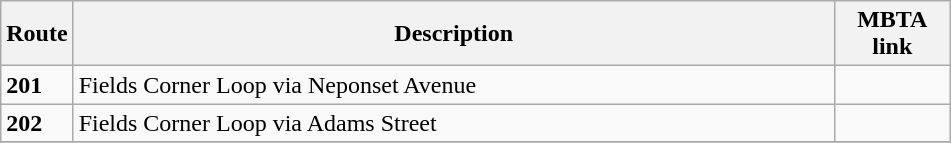<table class="wikitable">
<tr>
<th scope="col" width="35">Route</th>
<th scope="col" width="500">Description</th>
<th scope="col" width="70">MBTA link</th>
</tr>
<tr>
<td><strong>201</strong></td>
<td>Fields Corner Loop via Neponset Avenue</td>
<td></td>
</tr>
<tr>
<td><strong>202</strong></td>
<td>Fields Corner Loop via Adams Street</td>
<td></td>
</tr>
<tr>
</tr>
</table>
